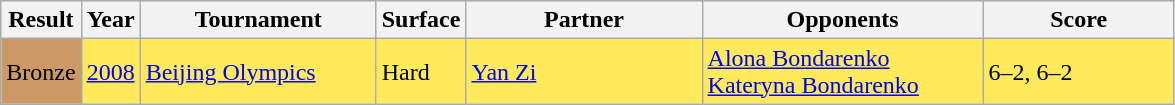<table class="sortable wikitable">
<tr>
<th>Result</th>
<th>Year</th>
<th width="150">Tournament</th>
<th>Surface</th>
<th width="150">Partner</th>
<th width="180">Opponents</th>
<th width="120">Score</th>
</tr>
<tr style="background:#ffea5c;">
<td style="background:#c96;">Bronze</td>
<td><a href='#'>2008</a></td>
<td><a href='#'>Beijing Olympics</a></td>
<td>Hard</td>
<td> <a href='#'>Yan Zi</a></td>
<td> <a href='#'>Alona Bondarenko</a> <br>  <a href='#'>Kateryna Bondarenko</a></td>
<td>6–2, 6–2</td>
</tr>
</table>
